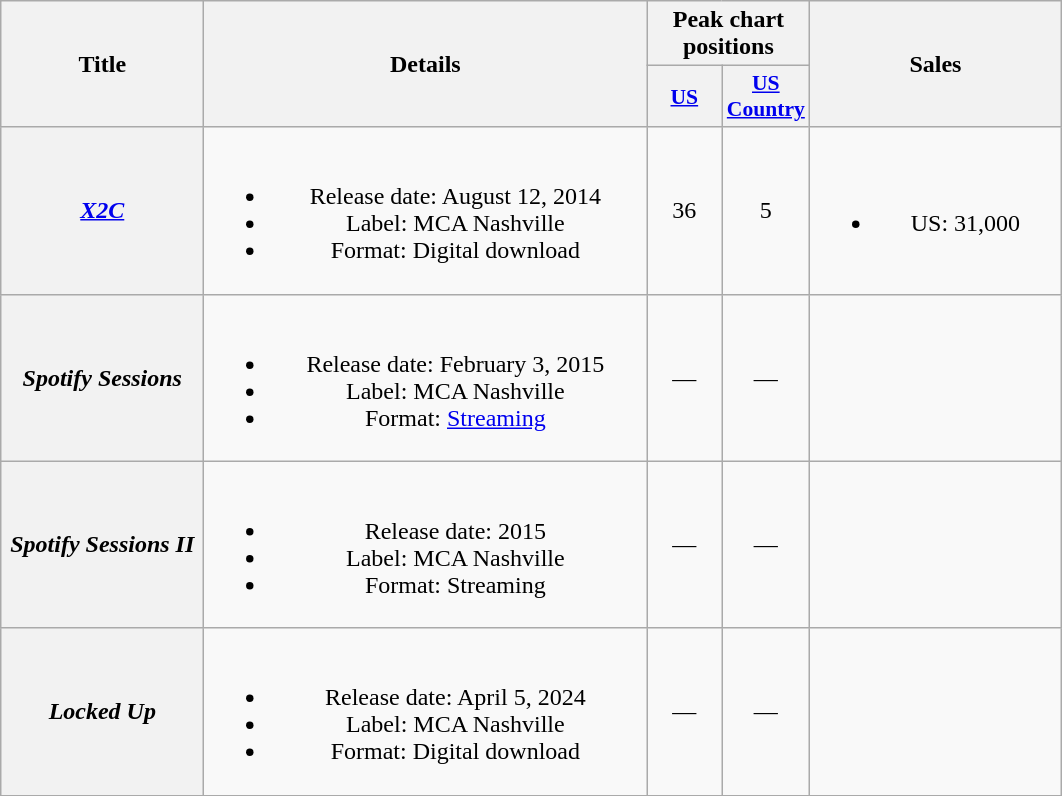<table class="wikitable plainrowheaders" style="text-align:center;">
<tr>
<th rowspan="2" style="width:8em;">Title</th>
<th rowspan="2" style="width:18em;">Details</th>
<th colspan="2">Peak chart<br>positions</th>
<th rowspan="2" style="width:10em;">Sales</th>
</tr>
<tr>
<th scope="col" style="width:3em;font-size:90%;"><a href='#'>US</a><br></th>
<th scope="col" style="width:3em;font-size:90%;"><a href='#'>US Country</a><br></th>
</tr>
<tr>
<th scope="row"><em><a href='#'>X2C</a></em></th>
<td><br><ul><li>Release date: August 12, 2014</li><li>Label: MCA Nashville</li><li>Format: Digital download</li></ul></td>
<td>36</td>
<td>5</td>
<td><br><ul><li>US: 31,000</li></ul></td>
</tr>
<tr>
<th scope="row"><em>Spotify Sessions</em></th>
<td><br><ul><li>Release date: February 3, 2015</li><li>Label: MCA Nashville</li><li>Format: <a href='#'>Streaming</a></li></ul></td>
<td>—</td>
<td>—</td>
<td></td>
</tr>
<tr>
<th scope="row"><em>Spotify Sessions II</em></th>
<td><br><ul><li>Release date: 2015</li><li>Label: MCA Nashville</li><li>Format: Streaming</li></ul></td>
<td>—</td>
<td>—</td>
<td></td>
</tr>
<tr>
<th scope="row"><em>Locked Up</em></th>
<td><br><ul><li>Release date: April 5, 2024</li><li>Label: MCA Nashville</li><li>Format: Digital download</li></ul></td>
<td>—</td>
<td>—</td>
<td></td>
</tr>
</table>
